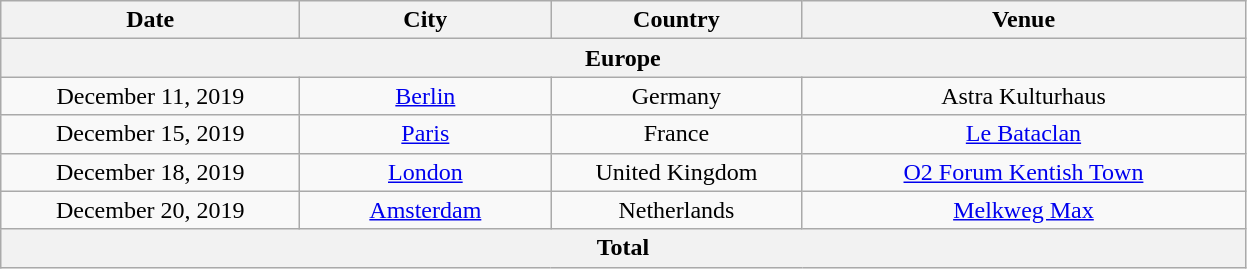<table class="wikitable plainrowheaders" style="text-align:center">
<tr>
<th scope="col" style="width:12em">Date</th>
<th scope="col" style="width:10em">City</th>
<th scope="col" style="width:10em">Country</th>
<th scope="col" style="width:18em">Venue</th>
</tr>
<tr>
<th colspan="4">Europe</th>
</tr>
<tr>
<td>December 11, 2019</td>
<td><a href='#'>Berlin</a></td>
<td>Germany</td>
<td>Astra Kulturhaus</td>
</tr>
<tr>
<td>December 15, 2019</td>
<td><a href='#'>Paris</a></td>
<td>France</td>
<td><a href='#'>Le Bataclan</a></td>
</tr>
<tr>
<td>December 18, 2019</td>
<td><a href='#'>London</a></td>
<td>United Kingdom</td>
<td><a href='#'>O2 Forum Kentish Town</a></td>
</tr>
<tr>
<td>December 20, 2019</td>
<td><a href='#'>Amsterdam</a></td>
<td>Netherlands</td>
<td><a href='#'>Melkweg Max</a></td>
</tr>
<tr>
<th colspan="4">Total</th>
</tr>
</table>
